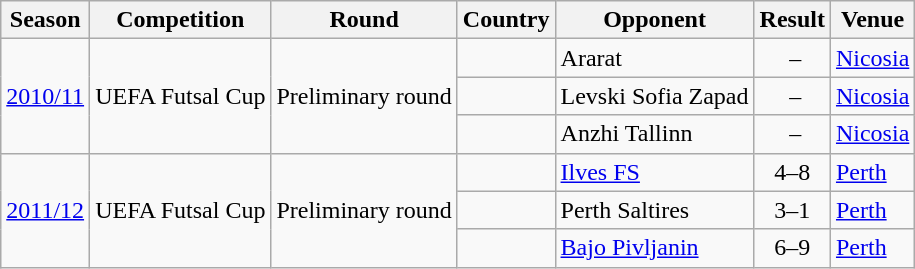<table class="wikitable">
<tr>
<th>Season</th>
<th>Competition</th>
<th>Round</th>
<th>Country</th>
<th>Opponent</th>
<th>Result</th>
<th>Venue</th>
</tr>
<tr>
<td rowspan=3><a href='#'>2010/11</a></td>
<td rowspan=3 align=center>UEFA Futsal Cup</td>
<td rowspan=3>Preliminary round</td>
<td align=center></td>
<td>Ararat</td>
<td align=center> –</td>
<td><a href='#'>Nicosia</a></td>
</tr>
<tr>
<td align=center></td>
<td>Levski Sofia Zapad</td>
<td align=center> –</td>
<td><a href='#'>Nicosia</a></td>
</tr>
<tr>
<td align=center></td>
<td>Anzhi Tallinn</td>
<td align=center> –</td>
<td><a href='#'>Nicosia</a></td>
</tr>
<tr>
<td rowspan=3><a href='#'>2011/12</a></td>
<td rowspan=3 align=center>UEFA Futsal Cup</td>
<td rowspan=3>Preliminary round</td>
<td align=center></td>
<td><a href='#'>Ilves FS</a></td>
<td align=center>4–8</td>
<td><a href='#'>Perth</a></td>
</tr>
<tr>
<td align=center></td>
<td>Perth Saltires</td>
<td align=center>3–1</td>
<td><a href='#'>Perth</a></td>
</tr>
<tr>
<td align=center></td>
<td><a href='#'>Bajo Pivljanin</a></td>
<td align=center>6–9</td>
<td><a href='#'>Perth</a></td>
</tr>
</table>
